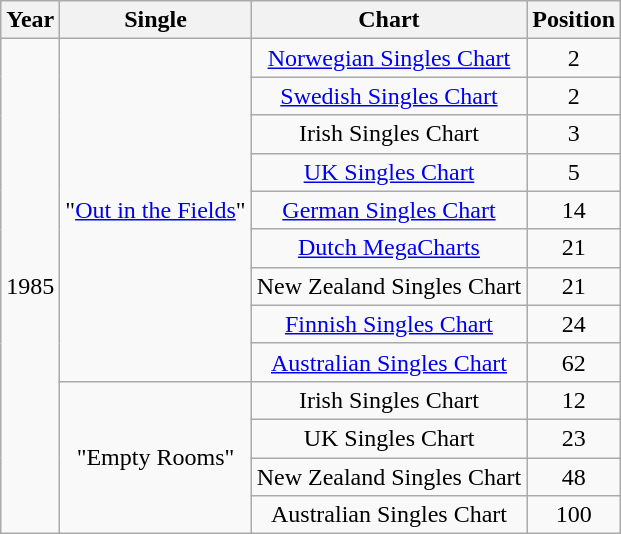<table class="wikitable">
<tr>
<th>Year</th>
<th>Single</th>
<th>Chart</th>
<th>Position</th>
</tr>
<tr>
<td align="center" rowspan="13">1985</td>
<td align="center" rowspan="9">"<a href='#'>Out in the Fields</a>"</td>
<td align="center"><a href='#'>Norwegian Singles Chart</a></td>
<td align="center">2</td>
</tr>
<tr>
<td align="center"><a href='#'>Swedish Singles Chart</a></td>
<td align="center">2</td>
</tr>
<tr>
<td align="center">Irish Singles Chart</td>
<td align="center">3</td>
</tr>
<tr>
<td align="center"><a href='#'>UK Singles Chart</a></td>
<td align="center">5</td>
</tr>
<tr>
<td align="center"><a href='#'>German Singles Chart</a></td>
<td align="center">14</td>
</tr>
<tr>
<td align="center"><a href='#'>Dutch MegaCharts</a></td>
<td align="center">21</td>
</tr>
<tr>
<td align="center">New Zealand Singles Chart</td>
<td align="center">21</td>
</tr>
<tr>
<td align="center"><a href='#'>Finnish Singles Chart</a></td>
<td align="center">24</td>
</tr>
<tr>
<td align="center"><a href='#'>Australian Singles Chart</a></td>
<td align="center">62</td>
</tr>
<tr>
<td align="center" rowspan="4">"Empty Rooms"</td>
<td align="center">Irish Singles Chart</td>
<td align="center">12</td>
</tr>
<tr>
<td align="center">UK Singles Chart</td>
<td align="center">23</td>
</tr>
<tr>
<td align="center">New Zealand Singles Chart</td>
<td align="center">48</td>
</tr>
<tr>
<td align="center">Australian Singles Chart</td>
<td align="center">100</td>
</tr>
</table>
